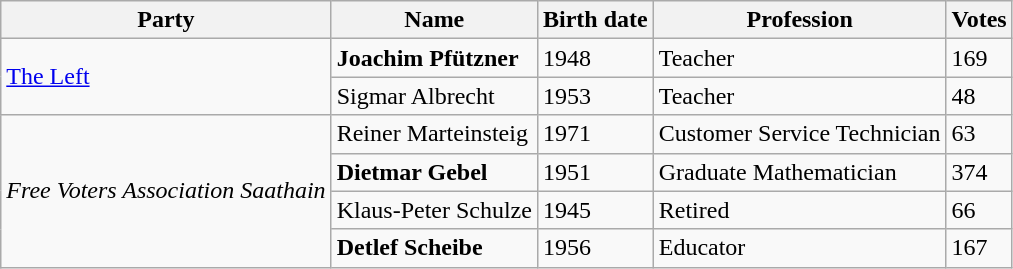<table class="wikitable">
<tr>
<th>Party</th>
<th>Name</th>
<th>Birth date</th>
<th>Profession</th>
<th>Votes</th>
</tr>
<tr>
<td rowspan="2"><a href='#'>The Left</a></td>
<td><strong>Joachim Pfützner</strong></td>
<td>1948</td>
<td>Teacher</td>
<td>169</td>
</tr>
<tr>
<td>Sigmar Albrecht</td>
<td>1953</td>
<td>Teacher</td>
<td>48</td>
</tr>
<tr>
<td rowspan="4"><em>Free Voters Association Saathain</em></td>
<td>Reiner Marteinsteig</td>
<td>1971</td>
<td>Customer Service Technician</td>
<td>63</td>
</tr>
<tr>
<td><strong>Dietmar Gebel</strong></td>
<td>1951</td>
<td>Graduate Mathematician</td>
<td>374</td>
</tr>
<tr>
<td>Klaus-Peter Schulze</td>
<td>1945</td>
<td>Retired</td>
<td>66</td>
</tr>
<tr>
<td><strong>Detlef Scheibe</strong></td>
<td>1956</td>
<td>Educator</td>
<td>167</td>
</tr>
</table>
